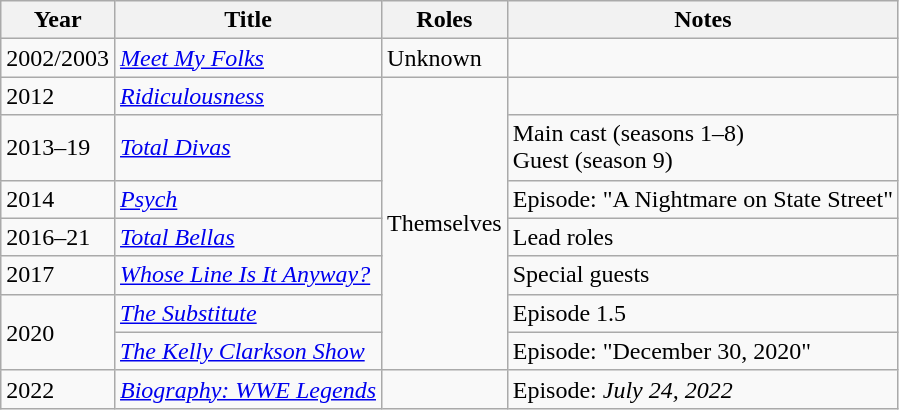<table class="wikitable sortable">
<tr>
<th>Year</th>
<th>Title</th>
<th>Roles</th>
<th>Notes</th>
</tr>
<tr>
<td>2002/2003</td>
<td><em><a href='#'>Meet My Folks</a></em></td>
<td>Unknown</td>
<td></td>
</tr>
<tr>
<td>2012</td>
<td><em><a href='#'>Ridiculousness</a></em></td>
<td rowspan="7">Themselves</td>
<td></td>
</tr>
<tr>
<td>2013–19</td>
<td><em><a href='#'>Total Divas</a></em></td>
<td>Main cast (seasons 1–8)<br>Guest (season 9)</td>
</tr>
<tr>
<td>2014</td>
<td><em><a href='#'>Psych</a></em></td>
<td>Episode: "A Nightmare on State Street"</td>
</tr>
<tr>
<td>2016–21</td>
<td><em><a href='#'>Total Bellas</a></em></td>
<td>Lead roles</td>
</tr>
<tr>
<td>2017</td>
<td><em><a href='#'>Whose Line Is It Anyway?</a></em></td>
<td>Special guests</td>
</tr>
<tr>
<td rowspan="2">2020</td>
<td><em><a href='#'>The Substitute</a></em></td>
<td>Episode 1.5</td>
</tr>
<tr>
<td><em><a href='#'>The Kelly Clarkson Show</a></em></td>
<td>Episode: "December 30, 2020"</td>
</tr>
<tr>
<td>2022</td>
<td><em><a href='#'>Biography: WWE Legends</a></em></td>
<td></td>
<td>Episode: <em>July 24, 2022</em></td>
</tr>
</table>
